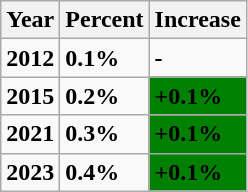<table class="wikitable">
<tr>
<th><strong>Year</strong></th>
<th><strong>Percent</strong></th>
<th><strong>Increase</strong></th>
</tr>
<tr>
<td><strong>2012</strong></td>
<td><strong>0.1%</strong></td>
<td style="background:"><strong>-</strong></td>
</tr>
<tr>
<td><strong>2015</strong></td>
<td><strong>0.2%</strong></td>
<td style="background: green"><strong>+0.1%</strong></td>
</tr>
<tr>
<td><strong>2021</strong></td>
<td><strong>0.3%</strong></td>
<td style="background: green"><strong>+0.1%</strong></td>
</tr>
<tr>
<td><strong>2023</strong></td>
<td><strong>0.4%</strong></td>
<td style="background: green"><strong>+0.1%</strong></td>
</tr>
</table>
